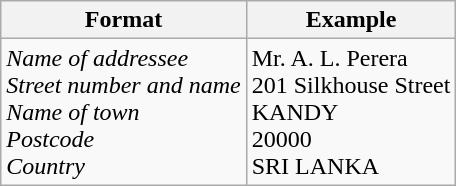<table class="wikitable">
<tr>
<th>Format</th>
<th>Example</th>
</tr>
<tr>
<td><em>Name of addressee</em> <br> <em>Street number and name</em> <br> <em>Name of town</em> <br> <em>Postcode</em> <br> <em>Country</em></td>
<td>Mr. A. L. Perera <br> 201 Silkhouse Street <br> KANDY <br> 20000 <br> SRI LANKA</td>
</tr>
</table>
